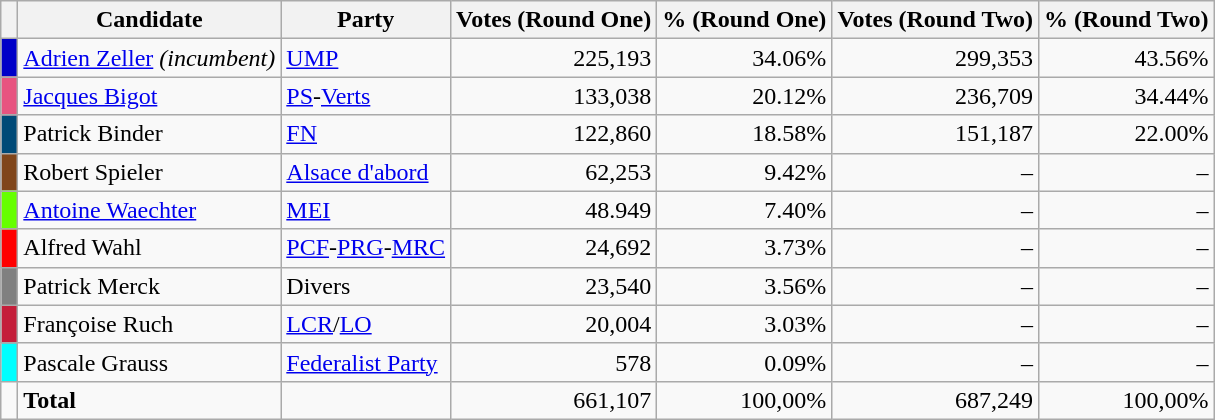<table class="wikitable" style="text-align:right">
<tr>
<th></th>
<th>Candidate</th>
<th>Party</th>
<th>Votes (Round One)</th>
<th>% (Round One)</th>
<th>Votes (Round Two)</th>
<th>% (Round Two)</th>
</tr>
<tr>
<td bgcolor="#0000C8"> </td>
<td align=left><a href='#'>Adrien Zeller</a> <em>(incumbent)</em></td>
<td align=left><a href='#'>UMP</a></td>
<td>225,193</td>
<td>34.06%</td>
<td>299,353</td>
<td>43.56%</td>
</tr>
<tr>
<td bgcolor="#E75480"> </td>
<td align=left><a href='#'>Jacques Bigot</a></td>
<td align=left><a href='#'>PS</a>-<a href='#'>Verts</a></td>
<td>133,038</td>
<td>20.12%</td>
<td>236,709</td>
<td>34.44%</td>
</tr>
<tr>
<td bgcolor="#004A77"> </td>
<td align=left>Patrick Binder</td>
<td align=left><a href='#'>FN</a></td>
<td>122,860</td>
<td>18.58%</td>
<td>151,187</td>
<td>22.00%</td>
</tr>
<tr>
<td bgcolor="#80461B"> </td>
<td align=left>Robert Spieler</td>
<td align=left><a href='#'>Alsace d'abord</a></td>
<td>62,253</td>
<td>9.42%</td>
<td>–</td>
<td>–</td>
</tr>
<tr>
<td bgcolor="#66FF00"> </td>
<td align=left><a href='#'>Antoine Waechter</a></td>
<td align=left><a href='#'>MEI</a></td>
<td>48.949</td>
<td>7.40%</td>
<td>–</td>
<td>–</td>
</tr>
<tr>
<td bgcolor="red"> </td>
<td align=left>Alfred Wahl</td>
<td align=left><a href='#'>PCF</a>-<a href='#'>PRG</a>-<a href='#'>MRC</a></td>
<td>24,692</td>
<td>3.73%</td>
<td>–</td>
<td>–</td>
</tr>
<tr>
<td bgcolor="gray"> </td>
<td align=left>Patrick Merck</td>
<td align=left>Divers</td>
<td>23,540</td>
<td>3.56%</td>
<td>–</td>
<td>–</td>
</tr>
<tr>
<td bgcolor="#C41E3A"> </td>
<td align=left>Françoise Ruch</td>
<td align=left><a href='#'>LCR</a>/<a href='#'>LO</a></td>
<td>20,004</td>
<td>3.03%</td>
<td>–</td>
<td>–</td>
</tr>
<tr>
<td bgcolor="cyan"> </td>
<td align=left>Pascale Grauss</td>
<td align=left><a href='#'>Federalist Party</a></td>
<td>578</td>
<td>0.09%</td>
<td>–</td>
<td>–</td>
</tr>
<tr>
<td></td>
<td align=left><strong>Total</strong></td>
<td align=left></td>
<td>661,107</td>
<td>100,00%</td>
<td>687,249</td>
<td>100,00%</td>
</tr>
</table>
